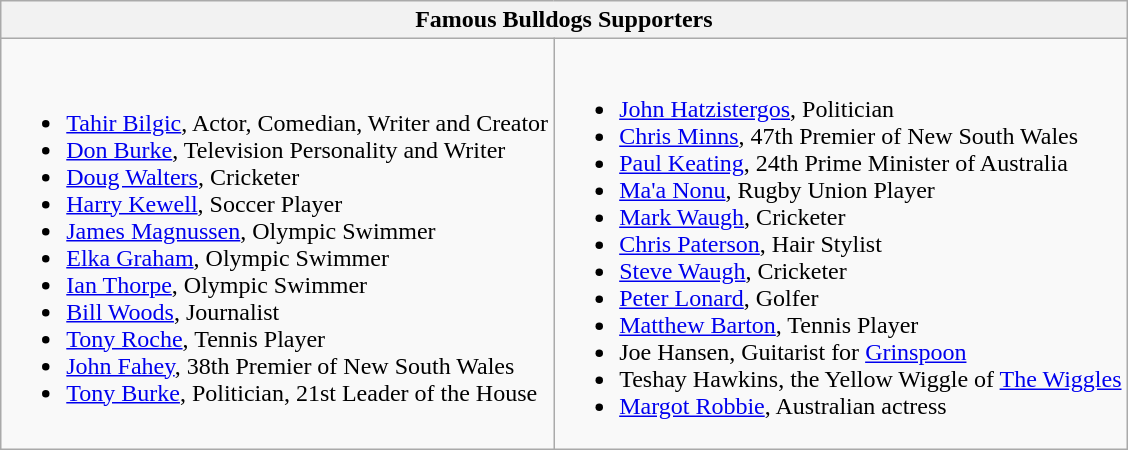<table class="wikitable">
<tr>
<th colspan="2">Famous Bulldogs Supporters</th>
</tr>
<tr>
<td><br><ul><li><a href='#'>Tahir Bilgic</a>, Actor, Comedian, Writer and Creator</li><li><a href='#'>Don Burke</a>, Television Personality and Writer</li><li><a href='#'>Doug Walters</a>, Cricketer</li><li><a href='#'>Harry Kewell</a>, Soccer Player</li><li><a href='#'>James Magnussen</a>, Olympic Swimmer</li><li><a href='#'>Elka Graham</a>, Olympic Swimmer</li><li><a href='#'>Ian Thorpe</a>, Olympic Swimmer</li><li><a href='#'>Bill Woods</a>, Journalist</li><li><a href='#'>Tony Roche</a>, Tennis Player</li><li><a href='#'>John Fahey</a>, 38th Premier of New South Wales</li><li><a href='#'>Tony Burke</a>, Politician, 21st Leader of the House</li></ul></td>
<td><br><ul><li><a href='#'>John Hatzistergos</a>, Politician</li><li><a href='#'>Chris Minns</a>, 47th Premier of New South Wales</li><li><a href='#'>Paul Keating</a>, 24th Prime Minister of Australia</li><li><a href='#'>Ma'a Nonu</a>, Rugby Union Player</li><li><a href='#'>Mark Waugh</a>, Cricketer</li><li><a href='#'>Chris Paterson</a>, Hair Stylist</li><li><a href='#'>Steve Waugh</a>, Cricketer</li><li><a href='#'>Peter Lonard</a>, Golfer</li><li><a href='#'>Matthew Barton</a>, Tennis Player</li><li>Joe Hansen, Guitarist for <a href='#'>Grinspoon</a></li><li>Teshay Hawkins, the Yellow Wiggle of <a href='#'>The Wiggles</a></li><li><a href='#'>Margot Robbie</a>, Australian actress</li></ul></td>
</tr>
</table>
